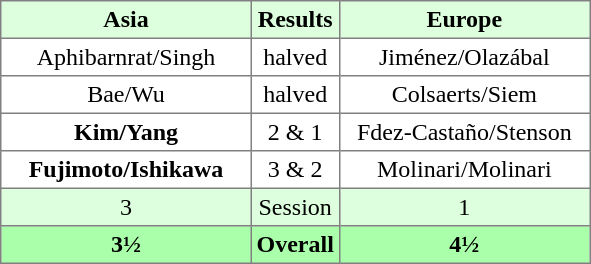<table border="1" cellpadding="3" style="border-collapse:collapse; text-align:center;">
<tr style="background:#ddffdd;">
<th width=160>Asia</th>
<th>Results</th>
<th width=160>Europe</th>
</tr>
<tr>
<td>Aphibarnrat/Singh</td>
<td>halved</td>
<td>Jiménez/Olazábal</td>
</tr>
<tr>
<td>Bae/Wu</td>
<td>halved</td>
<td>Colsaerts/Siem</td>
</tr>
<tr>
<td><strong>Kim/Yang</strong></td>
<td>2 & 1</td>
<td>Fdez-Castaño/Stenson</td>
</tr>
<tr>
<td><strong>Fujimoto/Ishikawa</strong></td>
<td>3 & 2</td>
<td>Molinari/Molinari</td>
</tr>
<tr style="background:#ddffdd;">
<td>3</td>
<td>Session</td>
<td>1</td>
</tr>
<tr style="background:#aaffaa;">
<th>3½</th>
<th>Overall</th>
<th>4½</th>
</tr>
</table>
